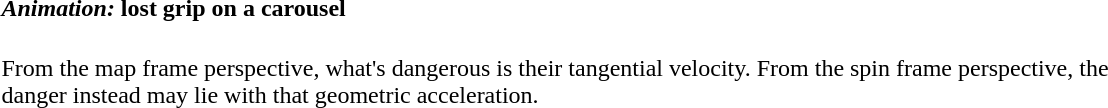<table class="toccolours collapsible collapsed" width="60%" style="text-align:left">
<tr>
<th><em>Animation:</em> lost grip on a carousel</th>
</tr>
<tr>
<td><br>From the map frame perspective, what's dangerous is their tangential velocity.  From the spin frame perspective, the danger instead may lie with that geometric acceleration.</td>
</tr>
</table>
